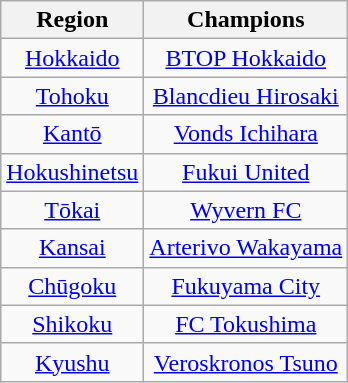<table class="wikitable" style="text-align:center;">
<tr>
<th>Region</th>
<th>Champions</th>
</tr>
<tr>
<td><a href='#'>Hokkaido</a></td>
<td><a href='#'>BTOP Hokkaido</a></td>
</tr>
<tr>
<td><a href='#'>Tohoku</a></td>
<td><a href='#'>Blancdieu Hirosaki</a></td>
</tr>
<tr>
<td><a href='#'>Kantō</a></td>
<td><a href='#'>Vonds Ichihara</a></td>
</tr>
<tr>
<td><a href='#'>Hokushinetsu</a></td>
<td><a href='#'>Fukui United</a></td>
</tr>
<tr>
<td><a href='#'>Tōkai</a></td>
<td><a href='#'>Wyvern FC</a></td>
</tr>
<tr>
<td><a href='#'>Kansai</a></td>
<td><a href='#'>Arterivo Wakayama</a></td>
</tr>
<tr>
<td><a href='#'>Chūgoku</a></td>
<td><a href='#'>Fukuyama City</a></td>
</tr>
<tr>
<td><a href='#'>Shikoku</a></td>
<td><a href='#'>FC Tokushima</a></td>
</tr>
<tr>
<td><a href='#'>Kyushu</a></td>
<td><a href='#'>Veroskronos Tsuno</a></td>
</tr>
</table>
